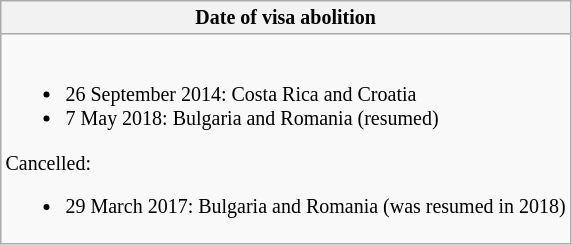<table class="wikitable collapsible collapsed" style="text-align: left; font-size: smaller; table-layout: fixed;">
<tr>
<th style="width:100%;";">Date of visa abolition</th>
</tr>
<tr>
<td><br><ul><li>26 September 2014: Costa Rica and Croatia</li><li>7 May 2018: Bulgaria and Romania (resumed)</li></ul>Cancelled:<ul><li>29 March 2017: Bulgaria and Romania (was resumed in 2018)</li></ul></td>
</tr>
</table>
